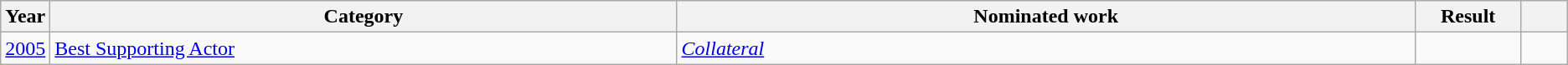<table class=wikitable>
<tr>
<th scope="col" style="width:1em;">Year</th>
<th scope="col" style="width:33em;">Category</th>
<th scope="col" style="width:39em;">Nominated work</th>
<th scope="col" style="width:5em;">Result</th>
<th scope="col" style="width:2em;"></th>
</tr>
<tr>
<td><a href='#'>2005</a></td>
<td><a href='#'>Best Supporting Actor</a></td>
<td><em><a href='#'>Collateral</a></em></td>
<td></td>
<td></td>
</tr>
</table>
